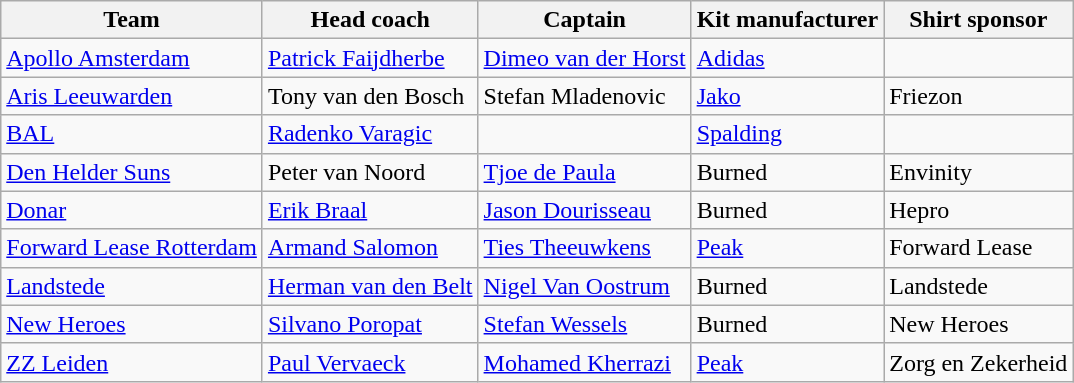<table class="wikitable sortable">
<tr>
<th>Team</th>
<th>Head coach</th>
<th>Captain</th>
<th>Kit manufacturer</th>
<th>Shirt sponsor</th>
</tr>
<tr>
<td><a href='#'>Apollo Amsterdam</a></td>
<td> <a href='#'>Patrick Faijdherbe</a></td>
<td> <a href='#'>Dimeo van der Horst</a></td>
<td><a href='#'>Adidas</a></td>
<td></td>
</tr>
<tr>
<td><a href='#'>Aris Leeuwarden</a></td>
<td> Tony van den Bosch</td>
<td> Stefan Mladenovic</td>
<td><a href='#'>Jako</a></td>
<td>Friezon</td>
</tr>
<tr>
<td><a href='#'>BAL</a></td>
<td> <a href='#'>Radenko Varagic</a></td>
<td></td>
<td><a href='#'>Spalding</a></td>
<td></td>
</tr>
<tr>
<td><a href='#'>Den Helder Suns</a></td>
<td> Peter van Noord</td>
<td> <a href='#'>Tjoe de Paula</a></td>
<td>Burned</td>
<td>Envinity</td>
</tr>
<tr>
<td><a href='#'>Donar</a></td>
<td> <a href='#'>Erik Braal</a></td>
<td> <a href='#'>Jason Dourisseau</a></td>
<td>Burned</td>
<td>Hepro</td>
</tr>
<tr>
<td><a href='#'>Forward Lease Rotterdam</a></td>
<td> <a href='#'>Armand Salomon</a></td>
<td> <a href='#'>Ties Theeuwkens</a></td>
<td><a href='#'>Peak</a></td>
<td>Forward Lease</td>
</tr>
<tr>
<td><a href='#'>Landstede</a></td>
<td> <a href='#'>Herman van den Belt</a></td>
<td> <a href='#'>Nigel Van Oostrum</a></td>
<td>Burned</td>
<td>Landstede</td>
</tr>
<tr>
<td><a href='#'>New Heroes</a></td>
<td> <a href='#'>Silvano Poropat</a></td>
<td> <a href='#'>Stefan Wessels</a></td>
<td>Burned</td>
<td>New Heroes</td>
</tr>
<tr>
<td><a href='#'>ZZ Leiden</a></td>
<td> <a href='#'>Paul Vervaeck</a></td>
<td> <a href='#'>Mohamed Kherrazi</a></td>
<td><a href='#'>Peak</a></td>
<td>Zorg en Zekerheid</td>
</tr>
</table>
